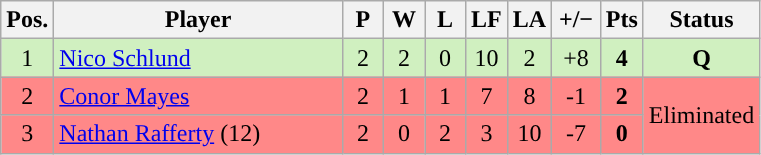<table class="wikitable" style="text-align:center; margin: 1em auto 1em auto, align:left">
<tr>
<th width=20>Pos.</th>
<th width=185>Player</th>
<th width=20>P</th>
<th width=20>W</th>
<th width=20>L</th>
<th width=20>LF</th>
<th width=20>LA</th>
<th width=25>+/−</th>
<th width=20>Pts</th>
<th width=70>Status</th>
</tr>
<tr style="background:#D0F0C0;">
<td>1</td>
<td align=left> <a href='#'>Nico Schlund</a></td>
<td>2</td>
<td>2</td>
<td>0</td>
<td>10</td>
<td>2</td>
<td>+8</td>
<td><strong>4</strong></td>
<td rowspan=1><strong>Q</strong></td>
</tr>
<tr style="background:#FF8888;">
<td>2</td>
<td align=left> <a href='#'>Conor Mayes</a></td>
<td>2</td>
<td>1</td>
<td>1</td>
<td>7</td>
<td>8</td>
<td>-1</td>
<td><strong>2</strong></td>
<td rowspan=2>Eliminated</td>
</tr>
<tr style="background:#FF8888;">
<td>3</td>
<td align=left> <a href='#'>Nathan Rafferty</a> (12)</td>
<td>2</td>
<td>0</td>
<td>2</td>
<td>3</td>
<td>10</td>
<td>-7</td>
<td><strong>0</strong></td>
</tr>
</table>
